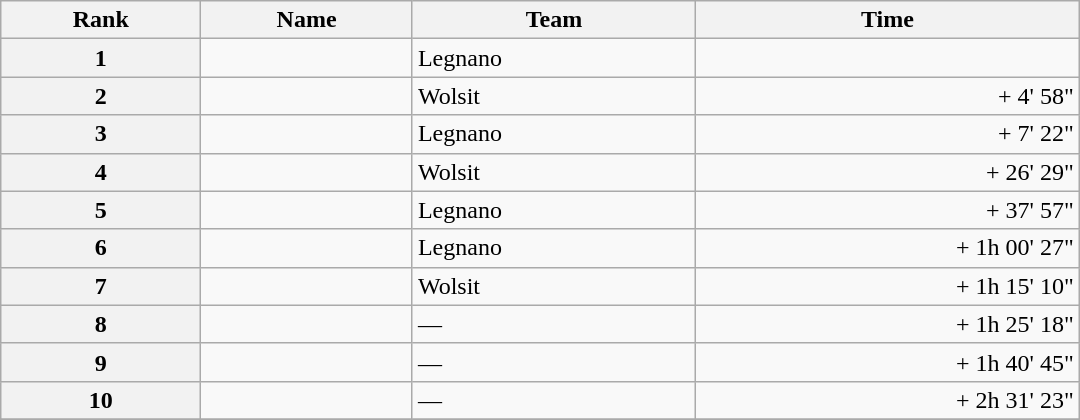<table class="wikitable" style="width:45em;margin-bottom:0;">
<tr>
<th>Rank</th>
<th>Name</th>
<th>Team</th>
<th>Time</th>
</tr>
<tr>
<th style="text-align:center">1</th>
<td></td>
<td>Legnano</td>
<td align="right"></td>
</tr>
<tr>
<th style="text-align:center">2</th>
<td></td>
<td>Wolsit</td>
<td align="right">+ 4' 58"</td>
</tr>
<tr>
<th style="text-align:center">3</th>
<td></td>
<td>Legnano</td>
<td align="right">+ 7' 22"</td>
</tr>
<tr>
<th style="text-align:center">4</th>
<td></td>
<td>Wolsit</td>
<td align="right">+ 26' 29"</td>
</tr>
<tr>
<th style="text-align:center">5</th>
<td></td>
<td>Legnano</td>
<td align="right">+ 37' 57"</td>
</tr>
<tr>
<th style="text-align:center">6</th>
<td></td>
<td>Legnano</td>
<td align="right">+ 1h 00' 27"</td>
</tr>
<tr>
<th style="text-align:center">7</th>
<td></td>
<td>Wolsit</td>
<td align="right">+ 1h 15' 10"</td>
</tr>
<tr>
<th style="text-align:center">8</th>
<td></td>
<td>—</td>
<td align="right">+ 1h 25' 18"</td>
</tr>
<tr>
<th style="text-align:center">9</th>
<td></td>
<td>—</td>
<td align="right">+ 1h 40' 45"</td>
</tr>
<tr>
<th style="text-align:center">10</th>
<td></td>
<td>—</td>
<td align="right">+ 2h 31' 23"</td>
</tr>
<tr>
</tr>
</table>
